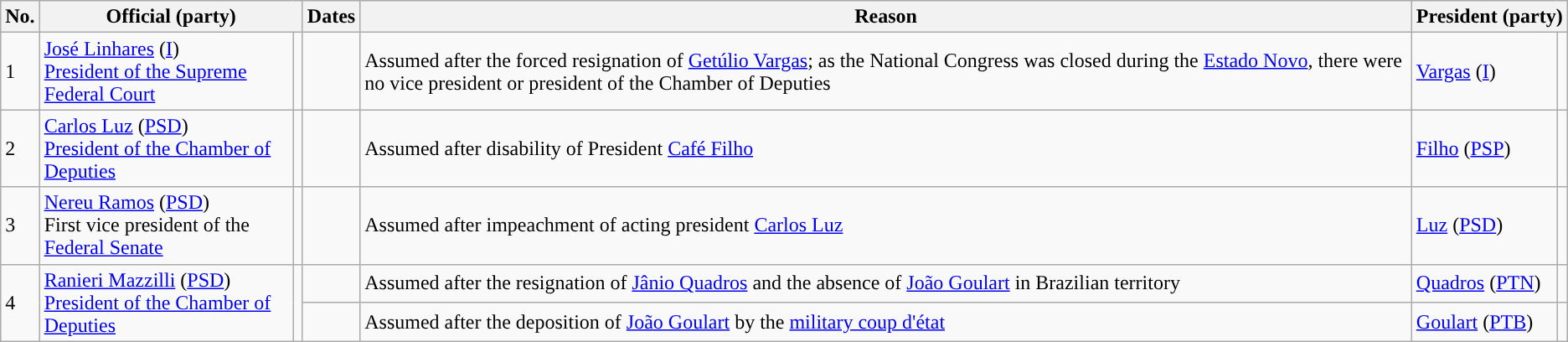<table class=wikitable>
<tr>
<th><abbr>No.</abbr></th>
<th colspan=2>Official (party)</th>
<th>Dates</th>
<th>Reason</th>
<th colspan=2>President (party)</th>
</tr>
<tr>
<td>1</td>
<td><a href='#'>José Linhares</a> (<a href='#'>I</a>)<br><a href='#'>President of the Supreme Federal Court</a></td>
<td style="background:"></td>
<td nowrap></td>
<td>Assumed after the forced resignation of <a href='#'>Getúlio Vargas</a>; as the National Congress was closed during the <a href='#'>Estado Novo</a>, there were no vice president or president of the Chamber of Deputies</td>
<td><a href='#'>Vargas</a> (<a href='#'>I</a>)</td>
<td style="background:"></td>
</tr>
<tr>
<td>2</td>
<td><a href='#'>Carlos Luz</a> (<a href='#'>PSD</a>)<br><a href='#'>President of the Chamber of Deputies</a></td>
<td style="background:"></td>
<td nowrap></td>
<td>Assumed after disability of President <a href='#'>Café Filho</a></td>
<td><a href='#'>Filho</a> (<a href='#'>PSP</a>)</td>
<td style="background:"></td>
</tr>
<tr>
<td>3</td>
<td><a href='#'>Nereu Ramos</a> (<a href='#'>PSD</a>)<br>First vice president of the <a href='#'>Federal Senate</a></td>
<td style="background:"></td>
<td nowrap></td>
<td>Assumed after impeachment of acting president <a href='#'>Carlos Luz</a></td>
<td><a href='#'>Luz</a> (<a href='#'>PSD</a>)</td>
<td style="background:"></td>
</tr>
<tr>
<td rowspan=2>4</td>
<td rowspan=2><a href='#'>Ranieri Mazzilli</a> (<a href='#'>PSD</a>)<br><a href='#'>President of the Chamber of Deputies</a></td>
<td rowspan=2 style="background:"></td>
<td nowrap></td>
<td>Assumed after the resignation of <a href='#'>Jânio Quadros</a> and the absence of <a href='#'>João Goulart</a> in Brazilian territory</td>
<td><a href='#'>Quadros</a> (<a href='#'>PTN</a>)</td>
<td style="background:"></td>
</tr>
<tr>
<td nowrap></td>
<td>Assumed after the deposition of <a href='#'>João Goulart</a> by the <a href='#'>military coup d'état</a></td>
<td><a href='#'>Goulart</a> (<a href='#'>PTB</a>)</td>
<td style="background:"></td>
</tr>
</table>
